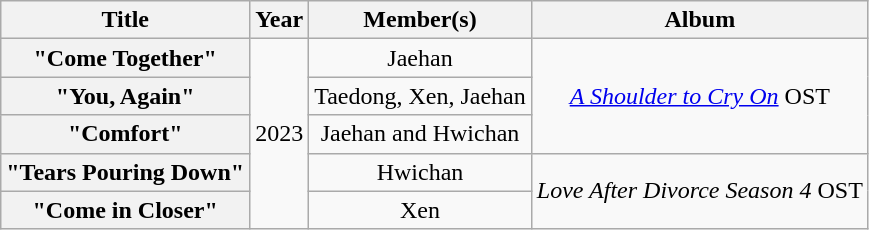<table class="wikitable plainrowheaders" style="text-align:center">
<tr>
<th scope="col">Title</th>
<th scope="col">Year</th>
<th scope="col">Member(s)</th>
<th scope="col">Album</th>
</tr>
<tr>
<th scope="row">"Come Together"</th>
<td rowspan="5">2023</td>
<td>Jaehan</td>
<td rowspan="3"><em><a href='#'>A Shoulder to Cry On</a></em> OST</td>
</tr>
<tr>
<th scope="row">"You, Again"</th>
<td>Taedong, Xen, Jaehan</td>
</tr>
<tr>
<th scope="row">"Comfort"</th>
<td>Jaehan and Hwichan</td>
</tr>
<tr>
<th scope="row">"Tears Pouring Down"</th>
<td>Hwichan</td>
<td rowspan="2"><em>Love After Divorce Season 4</em> OST</td>
</tr>
<tr>
<th scope="row">"Come in Closer"</th>
<td>Xen</td>
</tr>
</table>
